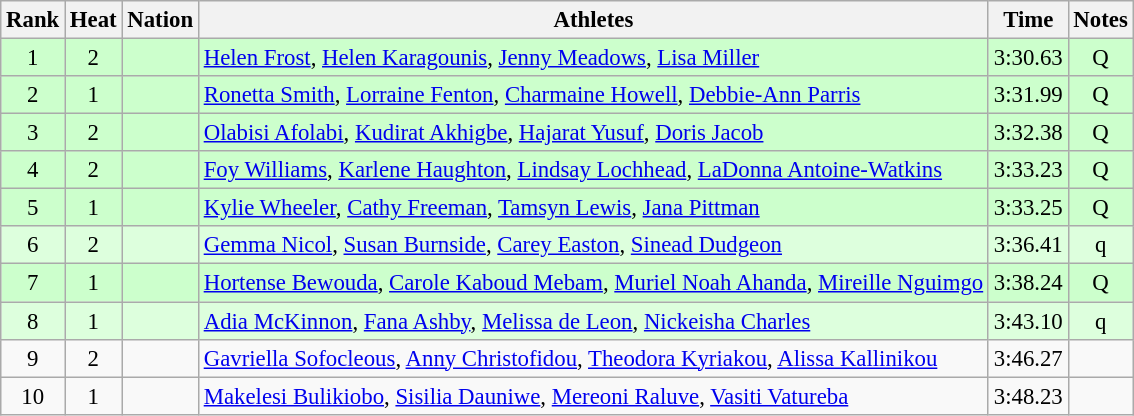<table class="wikitable sortable" style="text-align:center;font-size:95%">
<tr>
<th>Rank</th>
<th>Heat</th>
<th>Nation</th>
<th>Athletes</th>
<th>Time</th>
<th>Notes</th>
</tr>
<tr bgcolor=ccffcc>
<td>1</td>
<td>2</td>
<td align=left></td>
<td align=left><a href='#'>Helen Frost</a>, <a href='#'>Helen Karagounis</a>, <a href='#'>Jenny Meadows</a>, <a href='#'>Lisa Miller</a></td>
<td>3:30.63</td>
<td>Q</td>
</tr>
<tr bgcolor=ccffcc>
<td>2</td>
<td>1</td>
<td align=left></td>
<td align=left><a href='#'>Ronetta Smith</a>, <a href='#'>Lorraine Fenton</a>, <a href='#'>Charmaine Howell</a>, <a href='#'>Debbie-Ann Parris</a></td>
<td>3:31.99</td>
<td>Q</td>
</tr>
<tr bgcolor=ccffcc>
<td>3</td>
<td>2</td>
<td align=left></td>
<td align=left><a href='#'>Olabisi Afolabi</a>, <a href='#'>Kudirat Akhigbe</a>, <a href='#'>Hajarat Yusuf</a>, <a href='#'>Doris Jacob</a></td>
<td>3:32.38</td>
<td>Q</td>
</tr>
<tr bgcolor=ccffcc>
<td>4</td>
<td>2</td>
<td align=left></td>
<td align=left><a href='#'>Foy Williams</a>, <a href='#'>Karlene Haughton</a>, <a href='#'>Lindsay Lochhead</a>, <a href='#'>LaDonna Antoine-Watkins</a></td>
<td>3:33.23</td>
<td>Q</td>
</tr>
<tr bgcolor=ccffcc>
<td>5</td>
<td>1</td>
<td align=left></td>
<td align=left><a href='#'>Kylie Wheeler</a>, <a href='#'>Cathy Freeman</a>, <a href='#'>Tamsyn Lewis</a>, <a href='#'>Jana Pittman</a></td>
<td>3:33.25</td>
<td>Q</td>
</tr>
<tr bgcolor=ddffdd>
<td>6</td>
<td>2</td>
<td align=left></td>
<td align=left><a href='#'>Gemma Nicol</a>, <a href='#'>Susan Burnside</a>, <a href='#'>Carey Easton</a>, <a href='#'>Sinead Dudgeon</a></td>
<td>3:36.41</td>
<td>q</td>
</tr>
<tr bgcolor=ccffcc>
<td>7</td>
<td>1</td>
<td align=left></td>
<td align=left><a href='#'>Hortense Bewouda</a>, <a href='#'>Carole Kaboud Mebam</a>, <a href='#'>Muriel Noah Ahanda</a>, <a href='#'>Mireille Nguimgo</a></td>
<td>3:38.24</td>
<td>Q</td>
</tr>
<tr bgcolor=ddffdd>
<td>8</td>
<td>1</td>
<td align=left></td>
<td align=left><a href='#'>Adia McKinnon</a>, <a href='#'>Fana Ashby</a>, <a href='#'>Melissa de Leon</a>, <a href='#'>Nickeisha Charles</a></td>
<td>3:43.10</td>
<td>q</td>
</tr>
<tr>
<td>9</td>
<td>2</td>
<td align=left></td>
<td align=left><a href='#'>Gavriella Sofocleous</a>, <a href='#'>Anny Christofidou</a>, <a href='#'>Theodora Kyriakou</a>, <a href='#'>Alissa Kallinikou</a></td>
<td>3:46.27</td>
<td></td>
</tr>
<tr>
<td>10</td>
<td>1</td>
<td align=left></td>
<td align=left><a href='#'>Makelesi Bulikiobo</a>, <a href='#'>Sisilia Dauniwe</a>, <a href='#'>Mereoni Raluve</a>, <a href='#'>Vasiti Vatureba</a></td>
<td>3:48.23</td>
<td></td>
</tr>
</table>
